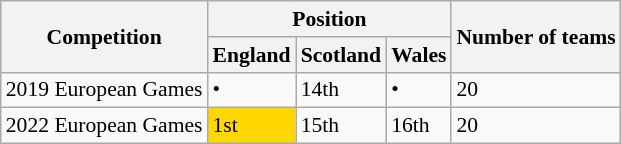<table class="wikitable" style="font-size:90%">
<tr>
<th rowspan="2">Competition</th>
<th colspan="3">Position</th>
<th rowspan="2">Number of teams</th>
</tr>
<tr>
<th> England</th>
<th> Scotland</th>
<th> Wales</th>
</tr>
<tr>
<td> 2019 European Games</td>
<td>•</td>
<td>14th</td>
<td>•</td>
<td>20</td>
</tr>
<tr>
<td> 2022 European Games</td>
<td style="background: gold">1st</td>
<td>15th</td>
<td>16th</td>
<td>20</td>
</tr>
</table>
